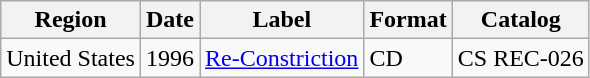<table class="wikitable">
<tr>
<th>Region</th>
<th>Date</th>
<th>Label</th>
<th>Format</th>
<th>Catalog</th>
</tr>
<tr>
<td>United States</td>
<td>1996</td>
<td><a href='#'>Re-Constriction</a></td>
<td>CD</td>
<td>CS REC-026</td>
</tr>
</table>
